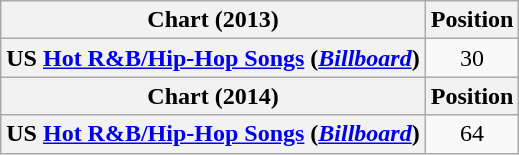<table class="wikitable plainrowheaders" style="text-align:center">
<tr>
<th>Chart (2013)</th>
<th>Position</th>
</tr>
<tr>
<th scope="row">US <a href='#'>Hot R&B/Hip-Hop Songs</a> (<a href='#'><em>Billboard</em></a>)</th>
<td>30</td>
</tr>
<tr>
<th>Chart (2014)</th>
<th>Position</th>
</tr>
<tr>
<th scope="row">US <a href='#'>Hot R&B/Hip-Hop Songs</a> (<a href='#'><em>Billboard</em></a>)</th>
<td>64</td>
</tr>
</table>
